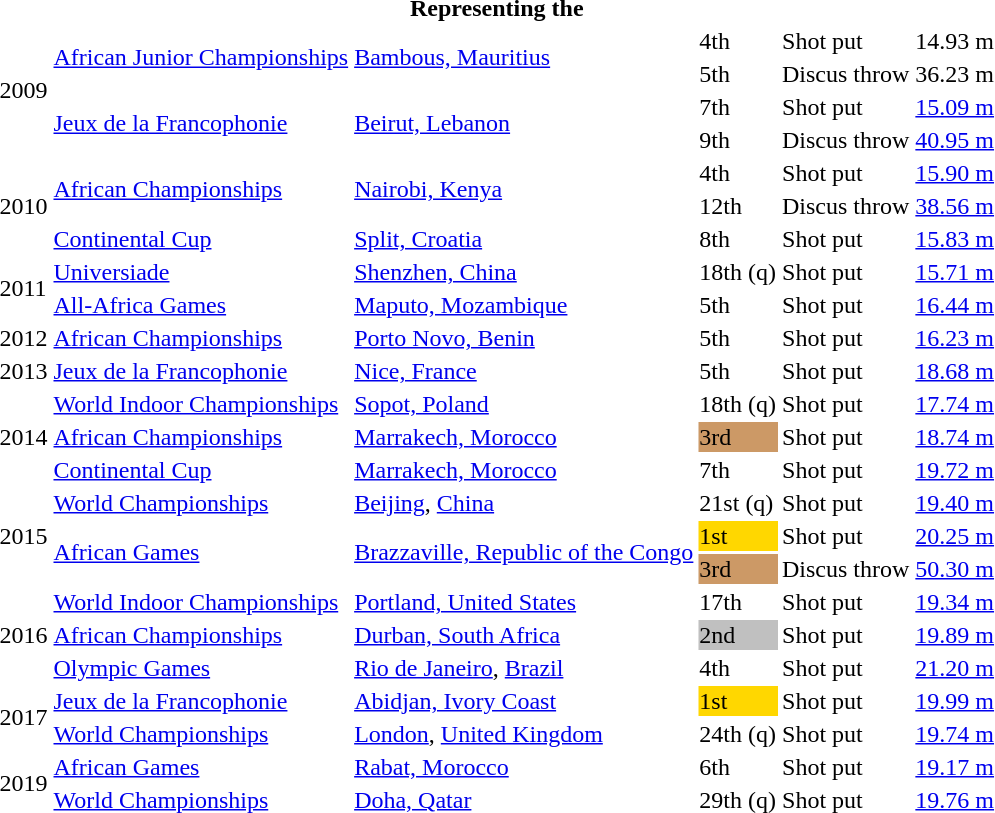<table>
<tr>
<th colspan="6">Representing the </th>
</tr>
<tr>
<td rowspan=4>2009</td>
<td rowspan=2><a href='#'>African Junior Championships</a></td>
<td rowspan=2><a href='#'>Bambous, Mauritius</a></td>
<td>4th</td>
<td>Shot put</td>
<td>14.93 m</td>
</tr>
<tr>
<td>5th</td>
<td>Discus throw</td>
<td>36.23 m</td>
</tr>
<tr>
<td rowspan=2><a href='#'>Jeux de la Francophonie</a></td>
<td rowspan=2><a href='#'>Beirut, Lebanon</a></td>
<td>7th</td>
<td>Shot put</td>
<td><a href='#'>15.09 m</a></td>
</tr>
<tr>
<td>9th</td>
<td>Discus throw</td>
<td><a href='#'>40.95 m</a></td>
</tr>
<tr>
<td rowspan=3>2010</td>
<td rowspan=2><a href='#'>African Championships</a></td>
<td rowspan=2><a href='#'>Nairobi, Kenya</a></td>
<td>4th</td>
<td>Shot put</td>
<td><a href='#'>15.90 m</a></td>
</tr>
<tr>
<td>12th</td>
<td>Discus throw</td>
<td><a href='#'>38.56 m</a></td>
</tr>
<tr>
<td><a href='#'>Continental Cup</a></td>
<td><a href='#'>Split, Croatia</a></td>
<td>8th</td>
<td>Shot put</td>
<td><a href='#'>15.83 m</a></td>
</tr>
<tr>
<td rowspan=2>2011</td>
<td><a href='#'>Universiade</a></td>
<td><a href='#'>Shenzhen, China</a></td>
<td>18th (q)</td>
<td>Shot put</td>
<td><a href='#'>15.71 m</a></td>
</tr>
<tr>
<td><a href='#'>All-Africa Games</a></td>
<td><a href='#'>Maputo, Mozambique</a></td>
<td>5th</td>
<td>Shot put</td>
<td><a href='#'>16.44 m</a></td>
</tr>
<tr>
<td>2012</td>
<td><a href='#'>African Championships</a></td>
<td><a href='#'>Porto Novo, Benin</a></td>
<td>5th</td>
<td>Shot put</td>
<td><a href='#'>16.23 m</a></td>
</tr>
<tr>
<td>2013</td>
<td><a href='#'>Jeux de la Francophonie</a></td>
<td><a href='#'>Nice, France</a></td>
<td>5th</td>
<td>Shot put</td>
<td><a href='#'>18.68 m</a></td>
</tr>
<tr>
<td rowspan=3>2014</td>
<td><a href='#'>World Indoor Championships</a></td>
<td><a href='#'>Sopot, Poland</a></td>
<td>18th (q)</td>
<td>Shot put</td>
<td><a href='#'>17.74 m</a></td>
</tr>
<tr>
<td><a href='#'>African Championships</a></td>
<td><a href='#'>Marrakech, Morocco</a></td>
<td bgcolor=cc9966>3rd</td>
<td>Shot put</td>
<td><a href='#'>18.74 m</a></td>
</tr>
<tr>
<td><a href='#'>Continental Cup</a></td>
<td><a href='#'>Marrakech, Morocco</a></td>
<td>7th</td>
<td>Shot put</td>
<td><a href='#'>19.72 m</a></td>
</tr>
<tr>
<td rowspan=3>2015</td>
<td><a href='#'>World Championships</a></td>
<td><a href='#'>Beijing</a>, <a href='#'>China</a></td>
<td>21st (q)</td>
<td>Shot put</td>
<td><a href='#'>19.40 m</a></td>
</tr>
<tr>
<td rowspan=2><a href='#'>African Games</a></td>
<td rowspan=2><a href='#'>Brazzaville, Republic of the Congo</a></td>
<td bgcolor=gold>1st</td>
<td>Shot put</td>
<td><a href='#'>20.25 m</a></td>
</tr>
<tr>
<td bgcolor=cc9966>3rd</td>
<td>Discus throw</td>
<td><a href='#'>50.30 m</a></td>
</tr>
<tr>
<td rowspan=3>2016</td>
<td><a href='#'>World Indoor Championships</a></td>
<td><a href='#'>Portland, United States</a></td>
<td>17th</td>
<td>Shot put</td>
<td><a href='#'>19.34 m</a></td>
</tr>
<tr>
<td><a href='#'>African Championships</a></td>
<td><a href='#'>Durban, South Africa</a></td>
<td bgcolor=silver>2nd</td>
<td>Shot put</td>
<td><a href='#'>19.89 m</a></td>
</tr>
<tr>
<td><a href='#'>Olympic Games</a></td>
<td><a href='#'>Rio de Janeiro</a>, <a href='#'>Brazil</a></td>
<td>4th</td>
<td>Shot put</td>
<td><a href='#'>21.20 m</a></td>
</tr>
<tr>
<td rowspan=2>2017</td>
<td><a href='#'>Jeux de la Francophonie</a></td>
<td><a href='#'>Abidjan, Ivory Coast</a></td>
<td bgcolor=gold>1st</td>
<td>Shot put</td>
<td><a href='#'>19.99 m</a></td>
</tr>
<tr>
<td><a href='#'>World Championships</a></td>
<td><a href='#'>London</a>, <a href='#'>United Kingdom</a></td>
<td>24th (q)</td>
<td>Shot put</td>
<td><a href='#'>19.74 m</a></td>
</tr>
<tr>
<td rowspan=2>2019</td>
<td><a href='#'>African Games</a></td>
<td><a href='#'>Rabat, Morocco</a></td>
<td>6th</td>
<td>Shot put</td>
<td><a href='#'>19.17 m</a></td>
</tr>
<tr>
<td><a href='#'>World Championships</a></td>
<td><a href='#'>Doha, Qatar</a></td>
<td>29th (q)</td>
<td>Shot put</td>
<td><a href='#'>19.76 m</a></td>
</tr>
</table>
